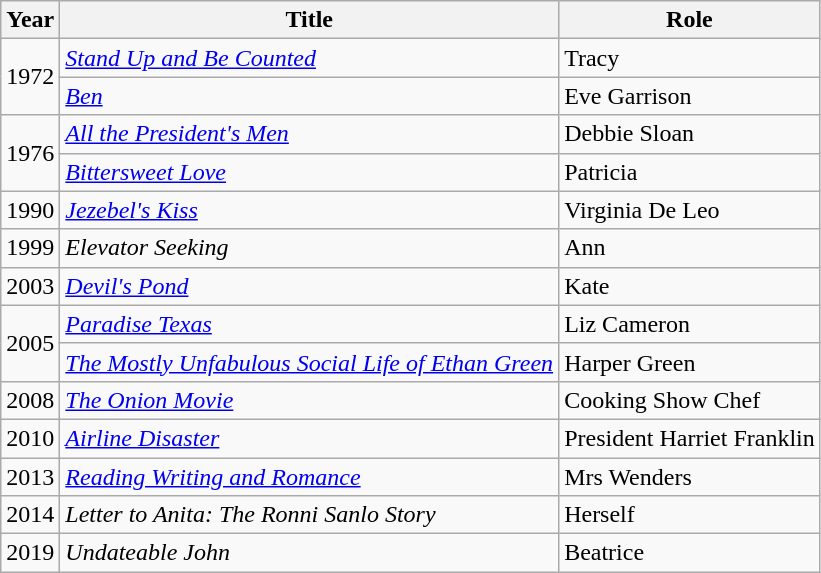<table class="wikitable sortable">
<tr>
<th>Year</th>
<th>Title</th>
<th>Role</th>
</tr>
<tr>
<td rowspan=2>1972</td>
<td><em><a href='#'>Stand Up and Be Counted</a></em></td>
<td>Tracy</td>
</tr>
<tr>
<td><em><a href='#'>Ben</a></em></td>
<td>Eve Garrison</td>
</tr>
<tr>
<td rowspan=2>1976</td>
<td><em><a href='#'>All the President's Men</a></em></td>
<td>Debbie Sloan</td>
</tr>
<tr>
<td><em><a href='#'>Bittersweet Love</a></em></td>
<td>Patricia</td>
</tr>
<tr>
<td>1990</td>
<td><em><a href='#'>Jezebel's Kiss</a></em></td>
<td>Virginia De Leo</td>
</tr>
<tr>
<td>1999</td>
<td><em>Elevator Seeking</em></td>
<td>Ann</td>
</tr>
<tr>
<td>2003</td>
<td><em><a href='#'>Devil's Pond</a></em></td>
<td>Kate</td>
</tr>
<tr>
<td rowspan=2>2005</td>
<td><em><a href='#'>Paradise Texas</a></em></td>
<td>Liz Cameron</td>
</tr>
<tr>
<td><em><a href='#'>The Mostly Unfabulous Social Life of Ethan Green</a></em></td>
<td>Harper Green</td>
</tr>
<tr>
<td>2008</td>
<td><em><a href='#'>The Onion Movie</a></em></td>
<td>Cooking Show Chef</td>
</tr>
<tr>
<td>2010</td>
<td><em><a href='#'>Airline Disaster</a></em></td>
<td>President Harriet Franklin</td>
</tr>
<tr>
<td>2013</td>
<td><a href='#'><em>Reading Writing and Romance</em></a></td>
<td>Mrs Wenders</td>
</tr>
<tr>
<td>2014</td>
<td><em>Letter to Anita: The Ronni Sanlo Story</em></td>
<td>Herself</td>
</tr>
<tr>
<td>2019</td>
<td><em>Undateable John</em></td>
<td>Beatrice</td>
</tr>
</table>
